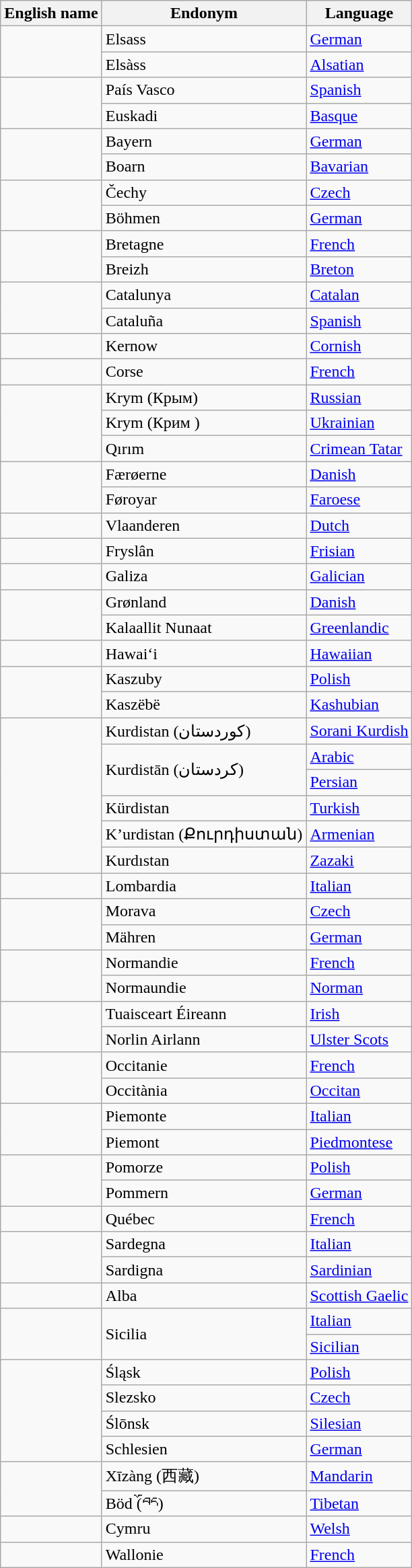<table class="wikitable sortable mw-collapsible mw-collapsed">
<tr>
<th>English name</th>
<th>Endonym</th>
<th>Language</th>
</tr>
<tr>
<td rowspan="2"></td>
<td>Elsass</td>
<td><a href='#'>German</a></td>
</tr>
<tr>
<td>Elsàss</td>
<td><a href='#'>Alsatian</a></td>
</tr>
<tr>
<td rowspan="2"></td>
<td>País Vasco</td>
<td><a href='#'>Spanish</a></td>
</tr>
<tr>
<td>Euskadi</td>
<td><a href='#'>Basque</a></td>
</tr>
<tr>
<td rowspan="2"></td>
<td>Bayern</td>
<td><a href='#'>German</a></td>
</tr>
<tr>
<td>Boarn</td>
<td><a href='#'>Bavarian</a></td>
</tr>
<tr>
<td rowspan="2"></td>
<td>Čechy</td>
<td><a href='#'>Czech</a></td>
</tr>
<tr>
<td>Böhmen</td>
<td><a href='#'>German</a></td>
</tr>
<tr>
<td rowspan="2"></td>
<td>Bretagne</td>
<td><a href='#'>French</a></td>
</tr>
<tr>
<td>Breizh</td>
<td><a href='#'>Breton</a></td>
</tr>
<tr>
<td rowspan="2"></td>
<td>Catalunya</td>
<td><a href='#'>Catalan</a></td>
</tr>
<tr>
<td>Cataluña</td>
<td><a href='#'>Spanish</a></td>
</tr>
<tr>
<td></td>
<td>Kernow</td>
<td><a href='#'>Cornish</a></td>
</tr>
<tr>
<td></td>
<td>Corse</td>
<td><a href='#'>French</a></td>
</tr>
<tr>
<td rowspan="3"></td>
<td>Krym (Крым)</td>
<td><a href='#'>Russian</a></td>
</tr>
<tr>
<td>Krym (Крим )</td>
<td><a href='#'>Ukrainian</a></td>
</tr>
<tr>
<td>Qırım</td>
<td><a href='#'>Crimean Tatar</a></td>
</tr>
<tr>
<td rowspan="2"></td>
<td>Færøerne</td>
<td><a href='#'>Danish</a></td>
</tr>
<tr>
<td>Føroyar</td>
<td><a href='#'>Faroese</a></td>
</tr>
<tr>
<td></td>
<td>Vlaanderen</td>
<td><a href='#'>Dutch</a></td>
</tr>
<tr>
<td></td>
<td>Fryslân</td>
<td><a href='#'>Frisian</a></td>
</tr>
<tr>
<td></td>
<td>Galiza</td>
<td><a href='#'>Galician</a></td>
</tr>
<tr>
<td rowspan="2"></td>
<td>Grønland</td>
<td><a href='#'>Danish</a></td>
</tr>
<tr>
<td>Kalaallit Nunaat</td>
<td><a href='#'>Greenlandic</a></td>
</tr>
<tr>
<td></td>
<td>Hawai‘i</td>
<td><a href='#'>Hawaiian</a></td>
</tr>
<tr>
<td rowspan="2"></td>
<td>Kaszuby</td>
<td><a href='#'>Polish</a></td>
</tr>
<tr>
<td>Kaszëbë</td>
<td><a href='#'>Kashubian</a></td>
</tr>
<tr>
<td rowspan="6"></td>
<td>Kurdistan (کوردستان)</td>
<td><a href='#'>Sorani Kurdish</a></td>
</tr>
<tr>
<td rowspan="2">Kurdistān (كردستان)</td>
<td><a href='#'>Arabic</a></td>
</tr>
<tr>
<td><a href='#'>Persian</a></td>
</tr>
<tr>
<td>Kürdistan</td>
<td><a href='#'>Turkish</a></td>
</tr>
<tr>
<td>K’urdistan (Քուրդիստան)</td>
<td><a href='#'>Armenian</a></td>
</tr>
<tr>
<td>Kurdıstan</td>
<td><a href='#'>Zazaki</a></td>
</tr>
<tr>
<td></td>
<td>Lombardia</td>
<td><a href='#'>Italian</a></td>
</tr>
<tr>
<td rowspan="2"></td>
<td>Morava</td>
<td><a href='#'>Czech</a></td>
</tr>
<tr>
<td>Mähren</td>
<td><a href='#'>German</a></td>
</tr>
<tr>
<td rowspan="2"></td>
<td>Normandie</td>
<td><a href='#'>French</a></td>
</tr>
<tr>
<td>Normaundie</td>
<td><a href='#'>Norman</a></td>
</tr>
<tr>
<td rowspan="2"></td>
<td>Tuaisceart Éireann</td>
<td><a href='#'>Irish</a></td>
</tr>
<tr>
<td>Norlin Airlann</td>
<td><a href='#'>Ulster Scots</a></td>
</tr>
<tr>
<td rowspan="2"></td>
<td>Occitanie</td>
<td><a href='#'>French</a></td>
</tr>
<tr>
<td>Occitània</td>
<td><a href='#'>Occitan</a></td>
</tr>
<tr>
<td rowspan="2"></td>
<td>Piemonte</td>
<td><a href='#'>Italian</a></td>
</tr>
<tr>
<td>Piemont</td>
<td><a href='#'>Piedmontese</a></td>
</tr>
<tr>
<td rowspan="2"></td>
<td>Pomorze</td>
<td><a href='#'>Polish</a></td>
</tr>
<tr>
<td>Pommern</td>
<td><a href='#'>German</a></td>
</tr>
<tr>
<td></td>
<td>Québec</td>
<td><a href='#'>French</a></td>
</tr>
<tr>
<td rowspan="2"></td>
<td>Sardegna</td>
<td><a href='#'>Italian</a></td>
</tr>
<tr>
<td>Sardigna</td>
<td><a href='#'>Sardinian</a></td>
</tr>
<tr>
<td></td>
<td>Alba</td>
<td><a href='#'>Scottish Gaelic</a></td>
</tr>
<tr>
<td rowspan="2"></td>
<td rowspan="2">Sicilia</td>
<td><a href='#'>Italian</a></td>
</tr>
<tr>
<td><a href='#'>Sicilian</a></td>
</tr>
<tr>
<td rowspan="4"></td>
<td>Śląsk</td>
<td><a href='#'>Polish</a></td>
</tr>
<tr>
<td>Slezsko</td>
<td><a href='#'>Czech</a></td>
</tr>
<tr>
<td>Ślōnsk</td>
<td><a href='#'>Silesian</a></td>
</tr>
<tr>
<td>Schlesien</td>
<td><a href='#'>German</a></td>
</tr>
<tr>
<td rowspan="2"></td>
<td>Xīzàng (西藏)</td>
<td><a href='#'>Mandarin</a></td>
</tr>
<tr>
<td>Böd (བོད)</td>
<td><a href='#'>Tibetan</a></td>
</tr>
<tr>
<td></td>
<td>Cymru</td>
<td><a href='#'>Welsh</a></td>
</tr>
<tr>
<td></td>
<td>Wallonie</td>
<td><a href='#'>French</a></td>
</tr>
</table>
